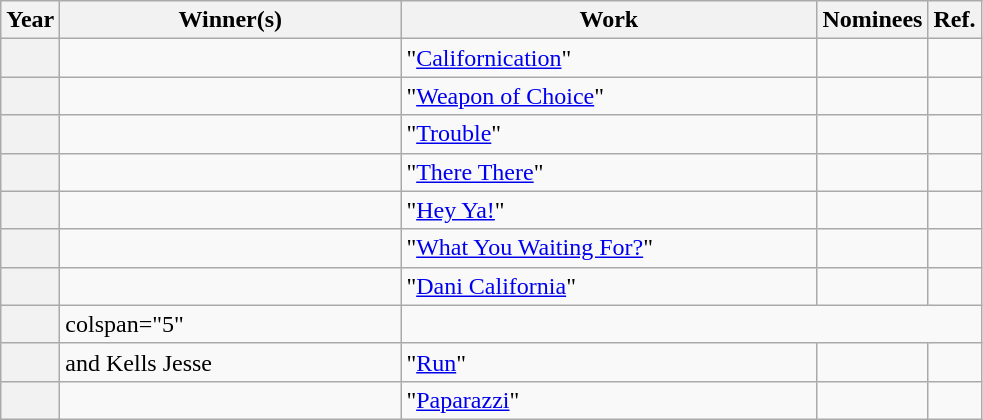<table class="wikitable sortable">
<tr>
<th scope="col" style="width:5px;">Year</th>
<th scope="col" style="width:220px;">Winner(s)</th>
<th scope="col" style="width:270px;">Work</th>
<th scope="col" class="unsortable">Nominees</th>
<th scope="col" class="unsortable">Ref.</th>
</tr>
<tr>
<th scope="row"></th>
<td></td>
<td>"<a href='#'>Californication</a>" </td>
<td></td>
<td align="center"></td>
</tr>
<tr>
<th scope="row"></th>
<td></td>
<td>"<a href='#'>Weapon of Choice</a>" </td>
<td></td>
<td align="center"></td>
</tr>
<tr>
<th scope="row"></th>
<td></td>
<td>"<a href='#'>Trouble</a>" </td>
<td></td>
<td align="center"></td>
</tr>
<tr>
<th scope="row"></th>
<td></td>
<td>"<a href='#'>There There</a>" </td>
<td></td>
<td align="center"></td>
</tr>
<tr>
<th scope="row"></th>
<td></td>
<td>"<a href='#'>Hey Ya!</a>" </td>
<td></td>
<td align="center"></td>
</tr>
<tr>
<th scope="row"></th>
<td></td>
<td>"<a href='#'>What You Waiting For?</a>" </td>
<td></td>
<td align="center"></td>
</tr>
<tr>
<th scope="row"></th>
<td></td>
<td>"<a href='#'>Dani California</a>" </td>
<td></td>
<td align="center"></td>
</tr>
<tr>
<th scope="row"></th>
<td>colspan="5" </td>
</tr>
<tr>
<th scope="row"></th>
<td> and Kells Jesse</td>
<td>"<a href='#'>Run</a>" </td>
<td></td>
<td align="center"></td>
</tr>
<tr>
<th scope="row"></th>
<td></td>
<td>"<a href='#'>Paparazzi</a>" </td>
<td></td>
<td align="center"></td>
</tr>
</table>
